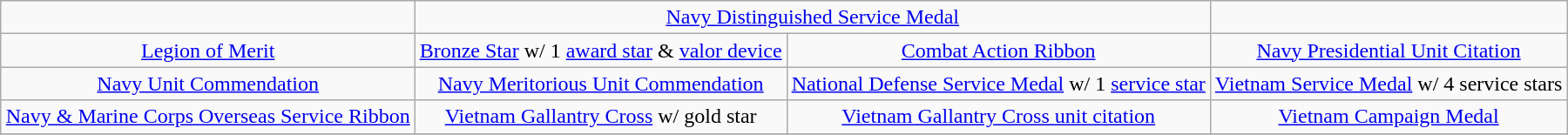<table class="wikitable" style="margin:1em auto; text-align:center;">
<tr>
<td></td>
<td colspan="2"><a href='#'>Navy Distinguished Service Medal</a></td>
<td></td>
</tr>
<tr>
<td><a href='#'>Legion of Merit</a></td>
<td><a href='#'>Bronze Star</a> w/ 1 <a href='#'>award star</a> & <a href='#'>valor device</a></td>
<td><a href='#'>Combat Action Ribbon</a></td>
<td><a href='#'>Navy Presidential Unit Citation</a></td>
</tr>
<tr>
<td><a href='#'>Navy Unit Commendation</a></td>
<td><a href='#'>Navy Meritorious Unit Commendation</a></td>
<td><a href='#'>National Defense Service Medal</a> w/ 1 <a href='#'>service star</a></td>
<td><a href='#'>Vietnam Service Medal</a> w/ 4 service stars</td>
</tr>
<tr>
<td><a href='#'>Navy & Marine Corps Overseas Service Ribbon</a></td>
<td><a href='#'>Vietnam Gallantry Cross</a> w/ gold star</td>
<td><a href='#'>Vietnam Gallantry Cross unit citation</a></td>
<td><a href='#'>Vietnam Campaign Medal</a></td>
</tr>
<tr>
</tr>
</table>
